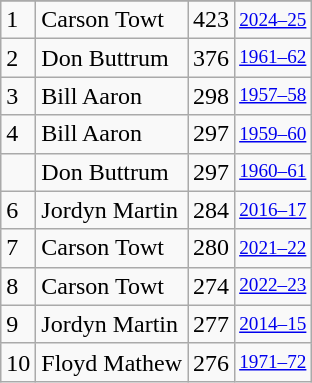<table class="wikitable">
<tr>
</tr>
<tr>
<td>1</td>
<td>Carson Towt</td>
<td>423</td>
<td style="font-size:80%;"><a href='#'>2024–25</a></td>
</tr>
<tr>
<td>2</td>
<td>Don Buttrum</td>
<td>376</td>
<td style="font-size:80%;"><a href='#'>1961–62</a></td>
</tr>
<tr>
<td>3</td>
<td>Bill Aaron</td>
<td>298</td>
<td style="font-size:80%;"><a href='#'>1957–58</a></td>
</tr>
<tr>
<td>4</td>
<td>Bill Aaron</td>
<td>297</td>
<td style="font-size:80%;"><a href='#'>1959–60</a></td>
</tr>
<tr>
<td></td>
<td>Don Buttrum</td>
<td>297</td>
<td style="font-size:80%;"><a href='#'>1960–61</a></td>
</tr>
<tr>
<td>6</td>
<td>Jordyn Martin</td>
<td>284</td>
<td style="font-size:80%;"><a href='#'>2016–17</a></td>
</tr>
<tr>
<td>7</td>
<td>Carson Towt</td>
<td>280</td>
<td style="font-size:80%;"><a href='#'>2021–22</a></td>
</tr>
<tr>
<td>8</td>
<td>Carson Towt</td>
<td>274</td>
<td style="font-size:80%;"><a href='#'>2022–23</a></td>
</tr>
<tr>
<td>9</td>
<td>Jordyn Martin</td>
<td>277</td>
<td style="font-size:80%;"><a href='#'>2014–15</a></td>
</tr>
<tr>
<td>10</td>
<td>Floyd Mathew</td>
<td>276</td>
<td style="font-size:80%;"><a href='#'>1971–72</a></td>
</tr>
</table>
